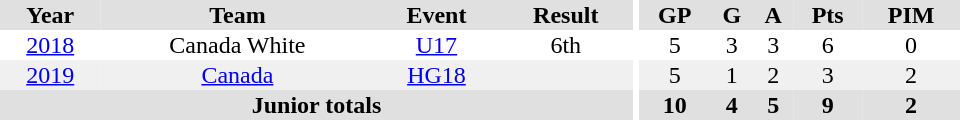<table border="0" cellpadding="1" cellspacing="0" ID="Table3" style="text-align:center; width:40em">
<tr ALIGN="center" bgcolor="#e0e0e0">
<th>Year</th>
<th>Team</th>
<th>Event</th>
<th>Result</th>
<th rowspan="99" bgcolor="#ffffff"></th>
<th>GP</th>
<th>G</th>
<th>A</th>
<th>Pts</th>
<th>PIM</th>
</tr>
<tr>
<td><a href='#'>2018</a></td>
<td>Canada White</td>
<td><a href='#'>U17</a></td>
<td>6th</td>
<td>5</td>
<td>3</td>
<td>3</td>
<td>6</td>
<td>0</td>
</tr>
<tr bgcolor="#f0f0f0">
<td><a href='#'>2019</a></td>
<td><a href='#'>Canada</a></td>
<td><a href='#'>HG18</a></td>
<td></td>
<td>5</td>
<td>1</td>
<td>2</td>
<td>3</td>
<td>2</td>
</tr>
<tr bgcolor="#e0e0e0">
<th colspan="4">Junior totals</th>
<th>10</th>
<th>4</th>
<th>5</th>
<th>9</th>
<th>2</th>
</tr>
</table>
